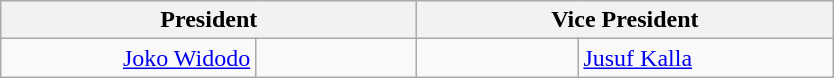<table class="wikitable">
<tr>
<th colspan="2" width=270>President</th>
<th colspan="2" width=270>Vice President</th>
</tr>
<tr>
<td align="right"><a href='#'>Joko Widodo</a></td>
<td align="center" width=100></td>
<td align="center" width=100></td>
<td align="left"><a href='#'>Jusuf Kalla</a></td>
</tr>
</table>
